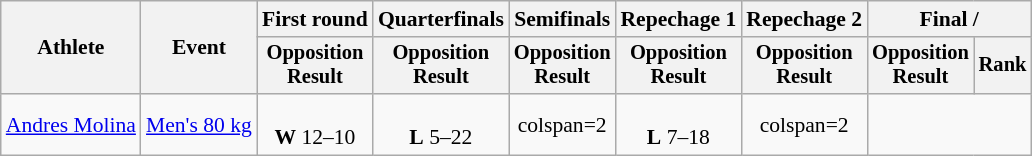<table class="wikitable" style="font-size:90%;">
<tr>
<th rowspan=2>Athlete</th>
<th rowspan=2>Event</th>
<th>First round</th>
<th>Quarterfinals</th>
<th>Semifinals</th>
<th>Repechage 1</th>
<th>Repechage 2</th>
<th colspan=2>Final / </th>
</tr>
<tr style="font-size:95%">
<th>Opposition<br>Result</th>
<th>Opposition<br>Result</th>
<th>Opposition<br>Result</th>
<th>Opposition<br>Result</th>
<th>Opposition<br>Result</th>
<th>Opposition<br>Result</th>
<th>Rank</th>
</tr>
<tr align=center>
<td align=left><a href='#'>Andres Molina</a></td>
<td align=left><a href='#'>Men's 80 kg</a></td>
<td><br><strong>W</strong> 12–10</td>
<td><br><strong>L</strong> 5–22</td>
<td>colspan=2 </td>
<td><br><strong>L</strong> 7–18</td>
<td>colspan=2 </td>
</tr>
</table>
